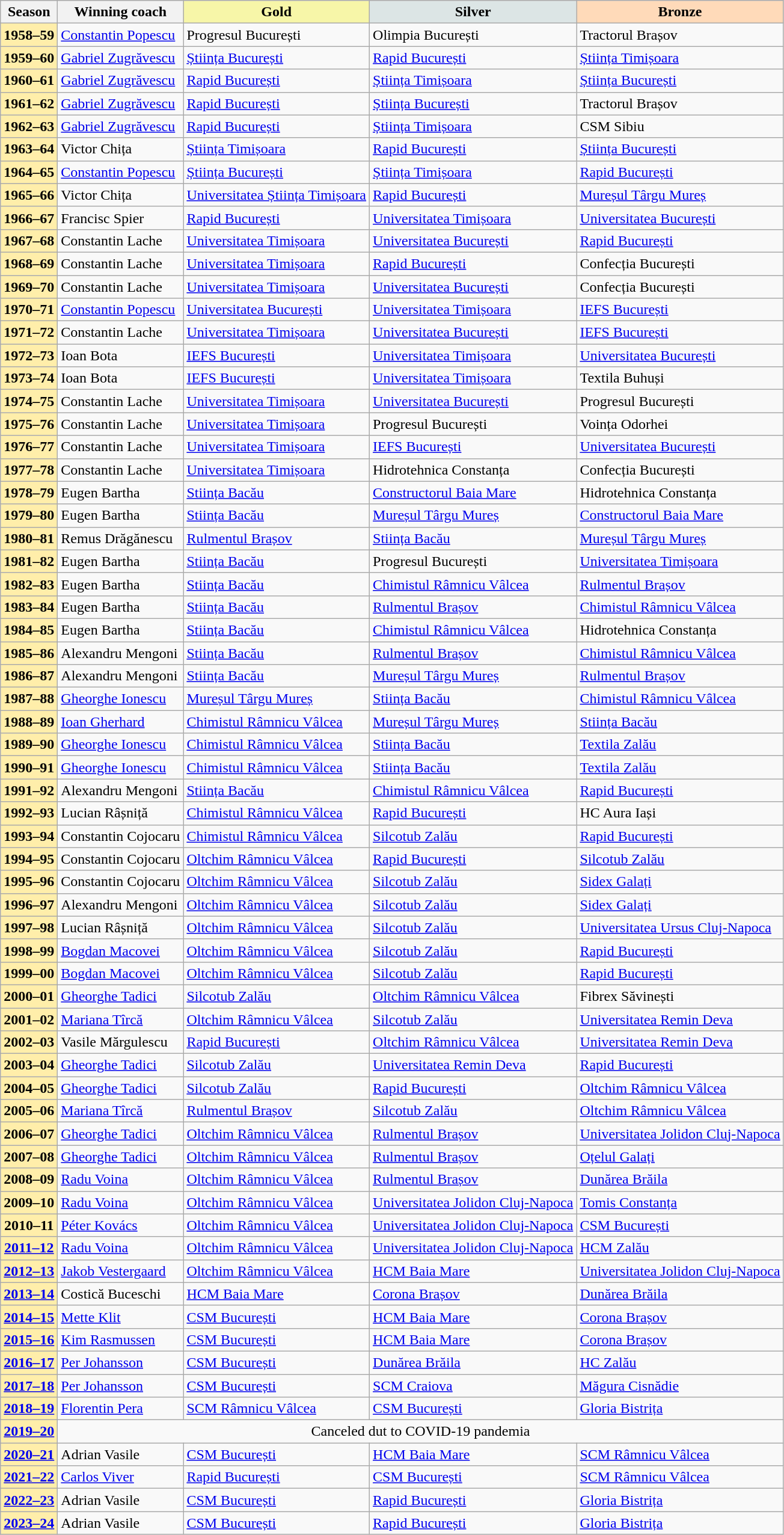<table class="wikitable sortable plainrowheaders">
<tr bgcolor="#efefef" align=left>
<th>Season</th>
<th scope="col">Winning coach</th>
<th scope="col" style="background-color: #F7F6A8;"> Gold</th>
<th scope="col" style="background-color: #DCE5E5;"> Silver</th>
<th scope="col" style="background-color: #FFDAB9;"> Bronze</th>
</tr>
<tr>
<th scope=row style="background-color: #FFEEAA">1958–59</th>
<td><a href='#'>Constantin Popescu</a> </td>
<td>Progresul București </td>
<td>Olimpia București </td>
<td>Tractorul Brașov </td>
</tr>
<tr>
<th scope=row style="background-color: #FFEEAA">1959–60</th>
<td><a href='#'>Gabriel Zugrăvescu</a> </td>
<td><a href='#'>Știința București</a> </td>
<td><a href='#'>Rapid București</a> </td>
<td><a href='#'>Știința Timișoara</a> </td>
</tr>
<tr>
<th scope=row style="background-color: #FFEEAA">1960–61</th>
<td><a href='#'>Gabriel Zugrăvescu</a> </td>
<td><a href='#'>Rapid București</a> </td>
<td><a href='#'>Știința Timișoara</a> </td>
<td><a href='#'>Știința București</a> </td>
</tr>
<tr>
<th scope=row style="background-color: #FFEEAA">1961–62</th>
<td><a href='#'>Gabriel Zugrăvescu</a> </td>
<td><a href='#'>Rapid București</a> </td>
<td><a href='#'>Știința București</a> </td>
<td>Tractorul Brașov </td>
</tr>
<tr>
<th scope=row style="background-color: #FFEEAA">1962–63</th>
<td><a href='#'>Gabriel Zugrăvescu</a> </td>
<td><a href='#'>Rapid București</a> </td>
<td><a href='#'>Știința Timișoara</a> </td>
<td>CSM Sibiu </td>
</tr>
<tr>
<th scope=row style="background-color: #FFEEAA">1963–64</th>
<td>Victor Chița </td>
<td><a href='#'>Știința Timișoara</a> </td>
<td><a href='#'>Rapid București</a> </td>
<td><a href='#'>Știința București</a> </td>
</tr>
<tr>
<th scope=row style="background-color: #FFEEAA">1964–65</th>
<td><a href='#'>Constantin Popescu</a> </td>
<td><a href='#'>Știința București</a> </td>
<td><a href='#'>Știința Timișoara</a> </td>
<td><a href='#'>Rapid București</a> </td>
</tr>
<tr>
<th scope=row style="background-color: #FFEEAA">1965–66</th>
<td>Victor Chița </td>
<td><a href='#'>Universitatea Știința Timișoara</a> </td>
<td><a href='#'>Rapid București</a> </td>
<td><a href='#'>Mureșul Târgu Mureș</a> </td>
</tr>
<tr>
<th scope=row style="background-color: #FFEEAA">1966–67</th>
<td>Francisc Spier </td>
<td><a href='#'>Rapid București</a> </td>
<td><a href='#'>Universitatea Timișoara</a> </td>
<td><a href='#'>Universitatea București</a> </td>
</tr>
<tr>
<th scope=row style="background-color: #FFEEAA">1967–68</th>
<td>Constantin Lache </td>
<td><a href='#'>Universitatea Timișoara</a> </td>
<td><a href='#'>Universitatea București</a> </td>
<td><a href='#'>Rapid București</a> </td>
</tr>
<tr>
<th scope=row style="background-color: #FFEEAA">1968–69</th>
<td>Constantin Lache </td>
<td><a href='#'>Universitatea Timișoara</a> </td>
<td><a href='#'>Rapid București</a> </td>
<td>Confecția București </td>
</tr>
<tr>
<th scope=row style="background-color: #FFEEAA">1969–70</th>
<td>Constantin Lache </td>
<td><a href='#'>Universitatea Timișoara</a> </td>
<td><a href='#'>Universitatea București</a> </td>
<td>Confecția București </td>
</tr>
<tr>
<th scope=row style="background-color: #FFEEAA">1970–71</th>
<td><a href='#'>Constantin Popescu</a> </td>
<td><a href='#'>Universitatea București</a> </td>
<td><a href='#'>Universitatea Timișoara</a> </td>
<td><a href='#'>IEFS București</a> </td>
</tr>
<tr>
<th scope=row style="background-color: #FFEEAA">1971–72</th>
<td>Constantin Lache </td>
<td><a href='#'>Universitatea Timișoara</a> </td>
<td><a href='#'>Universitatea București</a> </td>
<td><a href='#'>IEFS București</a> </td>
</tr>
<tr>
<th scope=row style="background-color: #FFEEAA">1972–73</th>
<td>Ioan Bota </td>
<td><a href='#'>IEFS București</a> </td>
<td><a href='#'>Universitatea Timișoara</a> </td>
<td><a href='#'>Universitatea București</a> </td>
</tr>
<tr>
<th scope=row style="background-color: #FFEEAA">1973–74</th>
<td>Ioan Bota </td>
<td><a href='#'>IEFS București</a> </td>
<td><a href='#'>Universitatea Timișoara</a> </td>
<td>Textila Buhuși </td>
</tr>
<tr>
<th scope=row style="background-color: #FFEEAA">1974–75</th>
<td>Constantin Lache </td>
<td><a href='#'>Universitatea Timișoara</a> </td>
<td><a href='#'>Universitatea București</a> </td>
<td>Progresul București </td>
</tr>
<tr>
<th scope=row style="background-color: #FFEEAA">1975–76</th>
<td>Constantin Lache </td>
<td><a href='#'>Universitatea Timișoara</a> </td>
<td>Progresul București </td>
<td>Voința Odorhei </td>
</tr>
<tr>
<th scope=row style="background-color: #FFEEAA">1976–77</th>
<td>Constantin Lache </td>
<td><a href='#'>Universitatea Timișoara</a> </td>
<td><a href='#'>IEFS București</a> </td>
<td><a href='#'>Universitatea București</a> </td>
</tr>
<tr>
<th scope=row style="background-color: #FFEEAA">1977–78</th>
<td>Constantin Lache </td>
<td><a href='#'>Universitatea Timișoara</a> </td>
<td>Hidrotehnica Constanța </td>
<td>Confecția București </td>
</tr>
<tr>
<th scope=row style="background-color: #FFEEAA">1978–79</th>
<td>Eugen Bartha </td>
<td><a href='#'>Stiința Bacău</a> </td>
<td><a href='#'>Constructorul Baia Mare</a> </td>
<td>Hidrotehnica Constanța </td>
</tr>
<tr>
<th scope=row style="background-color: #FFEEAA">1979–80</th>
<td>Eugen Bartha </td>
<td><a href='#'>Stiința Bacău</a> </td>
<td><a href='#'>Mureșul Târgu Mureș</a> </td>
<td><a href='#'>Constructorul Baia Mare</a> </td>
</tr>
<tr>
<th scope=row style="background-color: #FFEEAA">1980–81</th>
<td>Remus Drăgănescu </td>
<td><a href='#'>Rulmentul Brașov</a> </td>
<td><a href='#'>Stiința Bacău</a> </td>
<td><a href='#'>Mureșul Târgu Mureș</a> </td>
</tr>
<tr>
<th scope=row style="background-color: #FFEEAA">1981–82</th>
<td>Eugen Bartha </td>
<td><a href='#'>Stiința Bacău</a> </td>
<td>Progresul București </td>
<td><a href='#'>Universitatea Timișoara</a> </td>
</tr>
<tr>
<th scope=row style="background-color: #FFEEAA">1982–83</th>
<td>Eugen Bartha </td>
<td><a href='#'>Stiința Bacău</a> </td>
<td><a href='#'>Chimistul Râmnicu Vâlcea</a> </td>
<td><a href='#'>Rulmentul Brașov</a> </td>
</tr>
<tr>
<th scope=row style="background-color: #FFEEAA">1983–84</th>
<td>Eugen Bartha </td>
<td><a href='#'>Stiința Bacău</a> </td>
<td><a href='#'>Rulmentul Brașov</a> </td>
<td><a href='#'>Chimistul Râmnicu Vâlcea</a> </td>
</tr>
<tr>
<th scope=row style="background-color: #FFEEAA">1984–85</th>
<td>Eugen Bartha </td>
<td><a href='#'>Stiința Bacău</a> </td>
<td><a href='#'>Chimistul Râmnicu Vâlcea</a> </td>
<td>Hidrotehnica Constanța </td>
</tr>
<tr>
<th scope=row style="background-color: #FFEEAA">1985–86</th>
<td>Alexandru Mengoni </td>
<td><a href='#'>Stiința Bacău</a> </td>
<td><a href='#'>Rulmentul Brașov</a> </td>
<td><a href='#'>Chimistul Râmnicu Vâlcea</a> </td>
</tr>
<tr>
<th scope=row style="background-color: #FFEEAA">1986–87</th>
<td>Alexandru Mengoni </td>
<td><a href='#'>Stiința Bacău</a> </td>
<td><a href='#'>Mureșul Târgu Mureș</a> </td>
<td><a href='#'>Rulmentul Brașov</a> </td>
</tr>
<tr>
<th scope=row style="background-color: #FFEEAA">1987–88</th>
<td><a href='#'>Gheorghe Ionescu</a> </td>
<td><a href='#'>Mureșul Târgu Mureș</a> </td>
<td><a href='#'>Stiința Bacău</a> </td>
<td><a href='#'>Chimistul Râmnicu Vâlcea</a> </td>
</tr>
<tr>
<th scope=row style="background-color: #FFEEAA">1988–89</th>
<td><a href='#'>Ioan Gherhard</a> </td>
<td><a href='#'>Chimistul Râmnicu Vâlcea</a> </td>
<td><a href='#'>Mureșul Târgu Mureș</a> </td>
<td><a href='#'>Stiința Bacău</a> </td>
</tr>
<tr>
<th scope=row style="background-color: #FFEEAA">1989–90</th>
<td><a href='#'>Gheorghe Ionescu</a> </td>
<td><a href='#'>Chimistul Râmnicu Vâlcea</a> </td>
<td><a href='#'>Stiința Bacău</a> </td>
<td><a href='#'>Textila Zalău</a> </td>
</tr>
<tr>
<th scope=row style="background-color: #FFEEAA">1990–91</th>
<td><a href='#'>Gheorghe Ionescu</a> </td>
<td><a href='#'>Chimistul Râmnicu Vâlcea</a> </td>
<td><a href='#'>Stiința Bacău</a> </td>
<td><a href='#'>Textila Zalău</a> </td>
</tr>
<tr>
<th scope=row style="background-color: #FFEEAA">1991–92</th>
<td>Alexandru Mengoni </td>
<td><a href='#'>Stiința Bacău</a> </td>
<td><a href='#'>Chimistul Râmnicu Vâlcea</a> </td>
<td><a href='#'>Rapid București</a> </td>
</tr>
<tr>
<th scope=row style="background-color: #FFEEAA">1992–93</th>
<td>Lucian Râșniță </td>
<td><a href='#'>Chimistul Râmnicu Vâlcea</a> </td>
<td><a href='#'>Rapid București</a> </td>
<td>HC Aura Iași </td>
</tr>
<tr>
<th scope=row style="background-color: #FFEEAA">1993–94</th>
<td>Constantin Cojocaru </td>
<td><a href='#'>Chimistul Râmnicu Vâlcea</a> </td>
<td><a href='#'>Silcotub Zalău</a> </td>
<td><a href='#'>Rapid București</a> </td>
</tr>
<tr>
<th scope=row style="background-color: #FFEEAA">1994–95</th>
<td>Constantin Cojocaru </td>
<td><a href='#'>Oltchim Râmnicu Vâlcea</a> </td>
<td><a href='#'>Rapid București</a> </td>
<td><a href='#'>Silcotub Zalău</a> </td>
</tr>
<tr>
<th scope=row style="background-color: #FFEEAA">1995–96</th>
<td>Constantin Cojocaru </td>
<td><a href='#'>Oltchim Râmnicu Vâlcea</a> </td>
<td><a href='#'>Silcotub Zalău</a> </td>
<td><a href='#'>Sidex Galați</a> </td>
</tr>
<tr>
<th scope=row style="background-color: #FFEEAA">1996–97</th>
<td>Alexandru Mengoni </td>
<td><a href='#'>Oltchim Râmnicu Vâlcea</a> </td>
<td><a href='#'>Silcotub Zalău</a> </td>
<td><a href='#'>Sidex Galați</a> </td>
</tr>
<tr>
<th scope=row style="background-color: #FFEEAA">1997–98</th>
<td>Lucian Râșniță </td>
<td><a href='#'>Oltchim Râmnicu Vâlcea</a> </td>
<td><a href='#'>Silcotub Zalău</a> </td>
<td><a href='#'>Universitatea Ursus Cluj-Napoca</a> </td>
</tr>
<tr>
<th scope=row style="background-color: #FFEEAA">1998–99</th>
<td><a href='#'>Bogdan Macovei</a> </td>
<td><a href='#'>Oltchim Râmnicu Vâlcea</a> </td>
<td><a href='#'>Silcotub Zalău</a> </td>
<td><a href='#'>Rapid București</a> </td>
</tr>
<tr>
<th scope=row style="background-color: #FFEEAA">1999–00</th>
<td><a href='#'>Bogdan Macovei</a> </td>
<td><a href='#'>Oltchim Râmnicu Vâlcea</a> </td>
<td><a href='#'>Silcotub Zalău</a> </td>
<td><a href='#'>Rapid București</a> </td>
</tr>
<tr>
<th scope=row style="background-color: #FFEEAA">2000–01</th>
<td><a href='#'>Gheorghe Tadici</a> </td>
<td><a href='#'>Silcotub Zalău</a> </td>
<td><a href='#'>Oltchim Râmnicu Vâlcea</a> </td>
<td>Fibrex Săvinești </td>
</tr>
<tr>
<th scope=row style="background-color: #FFEEAA">2001–02</th>
<td><a href='#'>Mariana Tîrcă</a> </td>
<td><a href='#'>Oltchim Râmnicu Vâlcea</a> </td>
<td><a href='#'>Silcotub Zalău</a> </td>
<td><a href='#'>Universitatea Remin Deva</a> </td>
</tr>
<tr>
<th scope=row style="background-color: #FFEEAA">2002–03</th>
<td>Vasile Mărgulescu </td>
<td><a href='#'>Rapid București</a> </td>
<td><a href='#'>Oltchim Râmnicu Vâlcea</a> </td>
<td><a href='#'>Universitatea Remin Deva</a> </td>
</tr>
<tr>
<th scope=row style="background-color: #FFEEAA">2003–04</th>
<td><a href='#'>Gheorghe Tadici</a> </td>
<td><a href='#'>Silcotub Zalău</a> </td>
<td><a href='#'>Universitatea Remin Deva</a> </td>
<td><a href='#'>Rapid București</a> </td>
</tr>
<tr>
<th scope=row style="background-color: #FFEEAA">2004–05</th>
<td><a href='#'>Gheorghe Tadici</a> </td>
<td><a href='#'>Silcotub Zalău</a> </td>
<td><a href='#'>Rapid București</a> </td>
<td><a href='#'>Oltchim Râmnicu Vâlcea</a> </td>
</tr>
<tr>
<th scope=row style="background-color: #FFEEAA">2005–06</th>
<td><a href='#'>Mariana Tîrcă</a> </td>
<td><a href='#'>Rulmentul Brașov</a> </td>
<td><a href='#'>Silcotub Zalău</a> </td>
<td><a href='#'>Oltchim Râmnicu Vâlcea</a> </td>
</tr>
<tr>
<th scope=row style="background-color: #FFEEAA">2006–07</th>
<td><a href='#'>Gheorghe Tadici</a> </td>
<td><a href='#'>Oltchim Râmnicu Vâlcea</a> </td>
<td><a href='#'>Rulmentul Brașov</a> </td>
<td><a href='#'>Universitatea Jolidon Cluj-Napoca</a> </td>
</tr>
<tr>
<th scope=row style="background-color: #FFEEAA">2007–08</th>
<td><a href='#'>Gheorghe Tadici</a> </td>
<td><a href='#'>Oltchim Râmnicu Vâlcea</a> </td>
<td><a href='#'>Rulmentul Brașov</a> </td>
<td><a href='#'>Oțelul Galați</a> </td>
</tr>
<tr>
<th scope=row style="background-color: #FFEEAA">2008–09</th>
<td><a href='#'>Radu Voina</a> </td>
<td><a href='#'>Oltchim Râmnicu Vâlcea</a> </td>
<td><a href='#'>Rulmentul Brașov</a> </td>
<td><a href='#'>Dunărea Brăila</a> </td>
</tr>
<tr>
<th scope=row style="background-color: #FFEEAA">2009–10</th>
<td><a href='#'>Radu Voina</a> </td>
<td><a href='#'>Oltchim Râmnicu Vâlcea</a> </td>
<td><a href='#'>Universitatea Jolidon Cluj-Napoca</a> </td>
<td><a href='#'>Tomis Constanța</a> </td>
</tr>
<tr>
<th scope=row style="background-color: #FFEEAA">2010–11</th>
<td><a href='#'>Péter Kovács</a> </td>
<td><a href='#'>Oltchim Râmnicu Vâlcea</a> </td>
<td><a href='#'>Universitatea Jolidon Cluj-Napoca</a> </td>
<td><a href='#'>CSM București</a> </td>
</tr>
<tr>
<th scope=row style="background-color: #FFEEAA"><a href='#'>2011–12</a></th>
<td><a href='#'>Radu Voina</a> </td>
<td><a href='#'>Oltchim Râmnicu Vâlcea</a> </td>
<td><a href='#'>Universitatea Jolidon Cluj-Napoca</a> </td>
<td><a href='#'>HCM Zalău</a> </td>
</tr>
<tr>
<th scope=row style="background-color: #FFEEAA"><a href='#'>2012–13</a></th>
<td><a href='#'>Jakob Vestergaard</a> </td>
<td><a href='#'>Oltchim Râmnicu Vâlcea</a> </td>
<td><a href='#'>HCM Baia Mare</a> </td>
<td><a href='#'>Universitatea Jolidon Cluj-Napoca</a> </td>
</tr>
<tr>
<th scope=row style="background-color: #FFEEAA"><a href='#'>2013–14</a></th>
<td>Costică Buceschi </td>
<td><a href='#'>HCM Baia Mare</a> </td>
<td><a href='#'>Corona Brașov</a> </td>
<td><a href='#'>Dunărea Brăila</a> </td>
</tr>
<tr>
<th scope=row style="background-color: #FFEEAA"><a href='#'>2014–15</a></th>
<td><a href='#'>Mette Klit</a> </td>
<td><a href='#'>CSM București</a> </td>
<td><a href='#'>HCM Baia Mare</a> </td>
<td><a href='#'>Corona Brașov</a> </td>
</tr>
<tr>
<th scope=row style="background-color: #FFEEAA"><a href='#'>2015–16</a></th>
<td><a href='#'>Kim Rasmussen</a> </td>
<td><a href='#'>CSM București</a> </td>
<td><a href='#'>HCM Baia Mare</a> </td>
<td><a href='#'>Corona Brașov</a> </td>
</tr>
<tr>
<th scope=row style="background-color: #FFEEAA"><a href='#'>2016–17</a></th>
<td><a href='#'>Per Johansson</a> </td>
<td><a href='#'>CSM București</a> </td>
<td><a href='#'>Dunărea Brăila</a> </td>
<td><a href='#'>HC Zalău</a> </td>
</tr>
<tr>
<th scope=row style="background-color: #FFEEAA"><a href='#'>2017–18</a></th>
<td><a href='#'>Per Johansson</a> </td>
<td><a href='#'>CSM București</a> </td>
<td><a href='#'>SCM Craiova</a> </td>
<td><a href='#'>Măgura Cisnădie</a> </td>
</tr>
<tr>
<th scope=row style="background-color: #FFEEAA"><a href='#'>2018–19</a></th>
<td><a href='#'>Florentin Pera</a> </td>
<td><a href='#'>SCM Râmnicu Vâlcea</a> </td>
<td><a href='#'>CSM București</a> </td>
<td><a href='#'>Gloria Bistrița</a> </td>
</tr>
<tr>
<th scope=row style="background-color: #FFEEAA"><a href='#'>2019–20</a></th>
<td colspan=4 align=center>Canceled dut to COVID-19 pandemia</td>
</tr>
<tr>
<th scope=row style="background-color: #FFEEAA"><a href='#'>2020–21</a></th>
<td>Adrian Vasile </td>
<td><a href='#'>CSM București</a> </td>
<td><a href='#'>HCM Baia Mare</a> </td>
<td><a href='#'>SCM Râmnicu Vâlcea</a> </td>
</tr>
<tr>
<th scope=row style="background-color: #FFEEAA"><a href='#'>2021–22</a></th>
<td><a href='#'>Carlos Viver</a> </td>
<td><a href='#'>Rapid București</a> </td>
<td><a href='#'>CSM București</a> </td>
<td><a href='#'>SCM Râmnicu Vâlcea</a> </td>
</tr>
<tr>
<th scope=row style="background-color: #FFEEAA"><a href='#'>2022–23</a></th>
<td>Adrian Vasile </td>
<td><a href='#'>CSM București</a> </td>
<td><a href='#'>Rapid București</a> </td>
<td><a href='#'>Gloria Bistrița</a> </td>
</tr>
<tr>
<th scope=row style="background-color: #FFEEAA"><a href='#'>2023–24</a></th>
<td>Adrian Vasile </td>
<td><a href='#'>CSM București</a> </td>
<td><a href='#'>Rapid București</a> </td>
<td><a href='#'>Gloria Bistrița</a> </td>
</tr>
</table>
